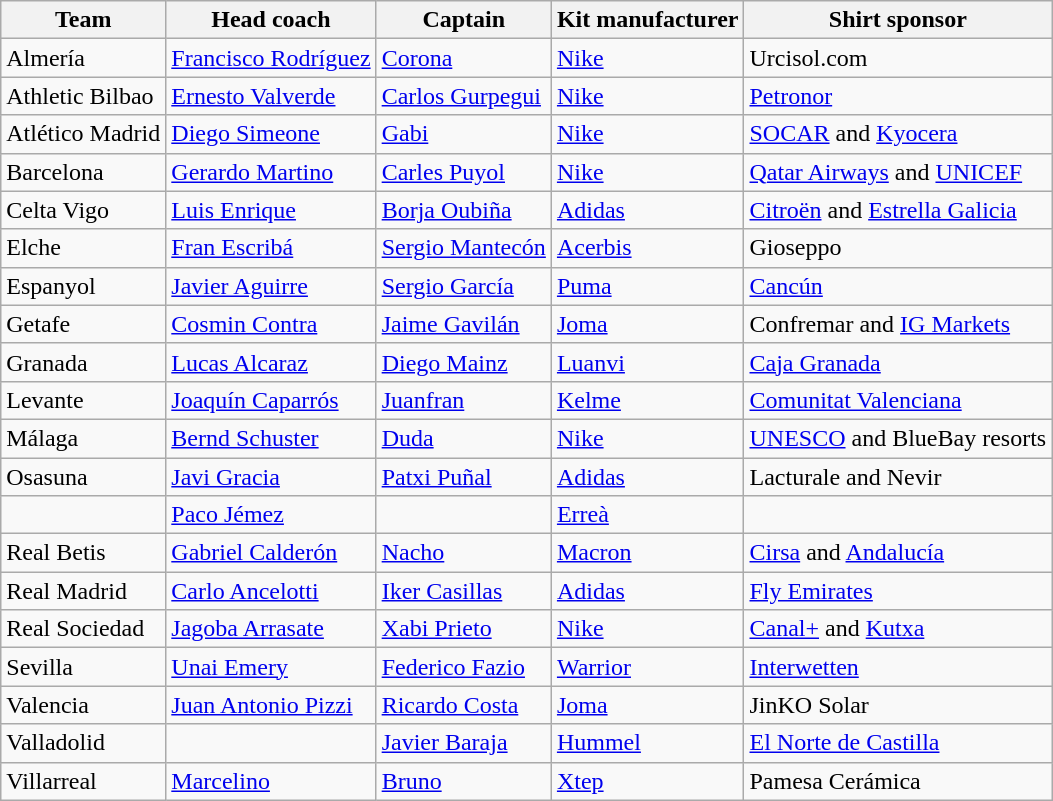<table class="wikitable sortable" style="text-align: left;">
<tr>
<th>Team</th>
<th>Head coach</th>
<th>Captain</th>
<th>Kit manufacturer</th>
<th>Shirt sponsor</th>
</tr>
<tr>
<td>Almería</td>
<td> <a href='#'>Francisco Rodríguez</a></td>
<td> <a href='#'>Corona</a></td>
<td><a href='#'>Nike</a></td>
<td>Urcisol.com</td>
</tr>
<tr>
<td>Athletic Bilbao</td>
<td> <a href='#'>Ernesto Valverde</a></td>
<td> <a href='#'>Carlos Gurpegui</a></td>
<td><a href='#'>Nike</a></td>
<td><a href='#'>Petronor</a></td>
</tr>
<tr>
<td>Atlético Madrid</td>
<td> <a href='#'>Diego Simeone</a></td>
<td> <a href='#'>Gabi</a></td>
<td><a href='#'>Nike</a></td>
<td><a href='#'>SOCAR</a> and <a href='#'>Kyocera</a></td>
</tr>
<tr>
<td>Barcelona</td>
<td> <a href='#'>Gerardo Martino</a></td>
<td> <a href='#'>Carles Puyol</a></td>
<td><a href='#'>Nike</a></td>
<td><a href='#'>Qatar Airways</a> and <a href='#'>UNICEF</a> </td>
</tr>
<tr>
<td>Celta Vigo</td>
<td> <a href='#'>Luis Enrique</a></td>
<td> <a href='#'>Borja Oubiña</a></td>
<td><a href='#'>Adidas</a></td>
<td><a href='#'>Citroën</a> and <a href='#'>Estrella Galicia</a> </td>
</tr>
<tr>
<td>Elche</td>
<td> <a href='#'>Fran Escribá</a></td>
<td> <a href='#'>Sergio Mantecón</a></td>
<td><a href='#'>Acerbis</a></td>
<td>Gioseppo</td>
</tr>
<tr>
<td>Espanyol</td>
<td> <a href='#'>Javier Aguirre</a></td>
<td> <a href='#'>Sergio García</a></td>
<td><a href='#'>Puma</a></td>
<td><a href='#'>Cancún</a></td>
</tr>
<tr>
<td>Getafe</td>
<td> <a href='#'>Cosmin Contra</a></td>
<td> <a href='#'>Jaime Gavilán</a></td>
<td><a href='#'>Joma</a></td>
<td>Confremar and <a href='#'>IG Markets</a></td>
</tr>
<tr>
<td>Granada</td>
<td> <a href='#'>Lucas Alcaraz</a></td>
<td> <a href='#'>Diego Mainz</a></td>
<td><a href='#'>Luanvi</a></td>
<td><a href='#'>Caja Granada</a></td>
</tr>
<tr>
<td>Levante</td>
<td> <a href='#'>Joaquín Caparrós</a></td>
<td> <a href='#'>Juanfran</a></td>
<td><a href='#'>Kelme</a></td>
<td><a href='#'>Comunitat Valenciana</a></td>
</tr>
<tr>
<td>Málaga</td>
<td> <a href='#'>Bernd Schuster</a></td>
<td> <a href='#'>Duda</a></td>
<td><a href='#'>Nike</a></td>
<td><a href='#'>UNESCO</a> and BlueBay resorts</td>
</tr>
<tr>
<td>Osasuna</td>
<td> <a href='#'>Javi Gracia</a></td>
<td> <a href='#'>Patxi Puñal</a></td>
<td><a href='#'>Adidas</a></td>
<td>Lacturale and Nevir</td>
</tr>
<tr>
<td></td>
<td> <a href='#'>Paco Jémez</a></td>
<td></td>
<td><a href='#'>Erreà</a></td>
<td></td>
</tr>
<tr>
<td>Real Betis</td>
<td> <a href='#'>Gabriel Calderón</a></td>
<td> <a href='#'>Nacho</a></td>
<td><a href='#'>Macron</a></td>
<td><a href='#'>Cirsa</a> and <a href='#'>Andalucía</a></td>
</tr>
<tr>
<td>Real Madrid</td>
<td> <a href='#'>Carlo Ancelotti</a></td>
<td> <a href='#'>Iker Casillas</a></td>
<td><a href='#'>Adidas</a></td>
<td><a href='#'>Fly Emirates</a></td>
</tr>
<tr>
<td>Real Sociedad</td>
<td> <a href='#'>Jagoba Arrasate</a></td>
<td> <a href='#'>Xabi Prieto</a></td>
<td><a href='#'>Nike</a></td>
<td><a href='#'>Canal+</a> and <a href='#'>Kutxa</a></td>
</tr>
<tr>
<td>Sevilla</td>
<td> <a href='#'>Unai Emery</a></td>
<td> <a href='#'>Federico Fazio</a></td>
<td><a href='#'>Warrior</a></td>
<td><a href='#'>Interwetten</a></td>
</tr>
<tr>
<td>Valencia</td>
<td> <a href='#'>Juan Antonio Pizzi</a></td>
<td> <a href='#'>Ricardo Costa</a></td>
<td><a href='#'>Joma</a></td>
<td>JinKO Solar</td>
</tr>
<tr>
<td>Valladolid</td>
<td></td>
<td> <a href='#'>Javier Baraja</a></td>
<td><a href='#'>Hummel</a></td>
<td><a href='#'>El Norte de Castilla</a></td>
</tr>
<tr>
<td>Villarreal</td>
<td> <a href='#'>Marcelino</a></td>
<td>  <a href='#'>Bruno</a></td>
<td><a href='#'>Xtep</a></td>
<td>Pamesa Cerámica</td>
</tr>
</table>
